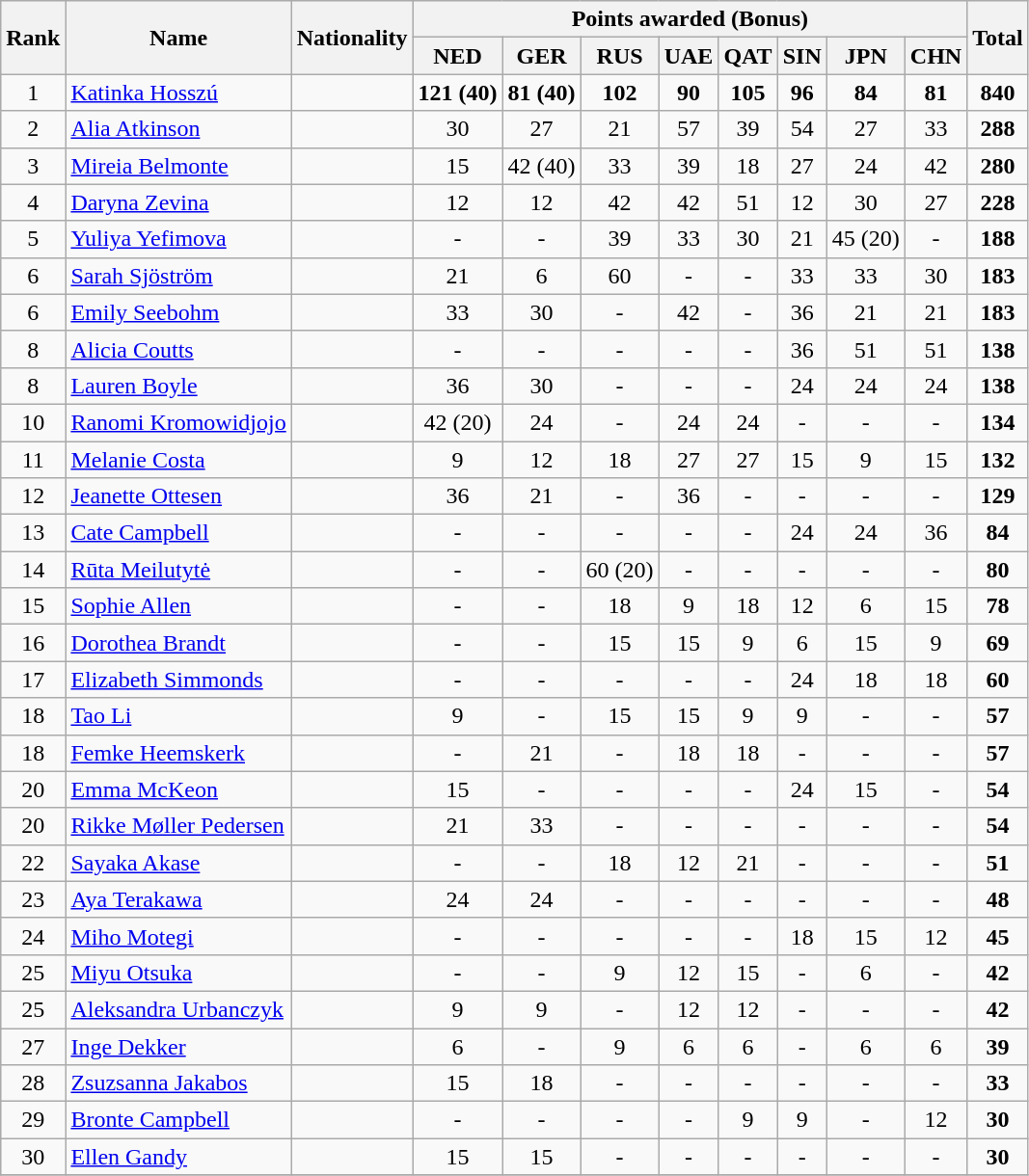<table class="wikitable" style="text-align:center;">
<tr>
<th rowspan="2">Rank</th>
<th rowspan="2">Name</th>
<th rowspan="2">Nationality</th>
<th colspan="8">Points awarded (Bonus)</th>
<th rowspan="2">Total</th>
</tr>
<tr>
<th>NED</th>
<th>GER</th>
<th>RUS</th>
<th>UAE</th>
<th>QAT</th>
<th>SIN</th>
<th>JPN</th>
<th>CHN</th>
</tr>
<tr>
<td>1</td>
<td style="text-align:left;"><a href='#'>Katinka Hosszú</a></td>
<td style="text-align:left;"></td>
<td><strong>121 (40)</strong></td>
<td><strong>81 (40)</strong></td>
<td><strong>102</strong></td>
<td><strong>90</strong></td>
<td><strong>105</strong></td>
<td><strong>96</strong></td>
<td><strong>84</strong></td>
<td><strong>81</strong></td>
<td><strong>840</strong></td>
</tr>
<tr>
<td>2</td>
<td style="text-align:left;"><a href='#'>Alia Atkinson</a></td>
<td style="text-align:left;"></td>
<td>30</td>
<td>27</td>
<td>21</td>
<td>57</td>
<td>39</td>
<td>54</td>
<td>27</td>
<td>33</td>
<td><strong>288</strong></td>
</tr>
<tr>
<td>3</td>
<td style="text-align:left;"><a href='#'>Mireia Belmonte</a></td>
<td style="text-align:left;"></td>
<td>15</td>
<td>42 (40)</td>
<td>33</td>
<td>39</td>
<td>18</td>
<td>27</td>
<td>24</td>
<td>42</td>
<td><strong>280</strong></td>
</tr>
<tr>
<td>4</td>
<td style="text-align:left;"><a href='#'>Daryna Zevina</a></td>
<td style="text-align:left;"></td>
<td>12</td>
<td>12</td>
<td>42</td>
<td>42</td>
<td>51</td>
<td>12</td>
<td>30</td>
<td>27</td>
<td><strong>228</strong></td>
</tr>
<tr>
<td>5</td>
<td style="text-align:left;"><a href='#'>Yuliya Yefimova</a></td>
<td style="text-align:left;"></td>
<td>-</td>
<td>-</td>
<td>39</td>
<td>33</td>
<td>30</td>
<td>21</td>
<td>45 (20)</td>
<td>-</td>
<td><strong>188</strong></td>
</tr>
<tr>
<td>6</td>
<td style="text-align:left;"><a href='#'>Sarah Sjöström</a></td>
<td style="text-align:left;"></td>
<td>21</td>
<td>6</td>
<td>60</td>
<td>-</td>
<td>-</td>
<td>33</td>
<td>33</td>
<td>30</td>
<td><strong>183</strong></td>
</tr>
<tr>
<td>6</td>
<td style="text-align:left;"><a href='#'>Emily Seebohm</a></td>
<td style="text-align:left;"></td>
<td>33</td>
<td>30</td>
<td>-</td>
<td>42</td>
<td>-</td>
<td>36</td>
<td>21</td>
<td>21</td>
<td><strong>183</strong></td>
</tr>
<tr>
<td>8</td>
<td style="text-align:left;"><a href='#'>Alicia Coutts</a></td>
<td style="text-align:left;"></td>
<td>-</td>
<td>-</td>
<td>-</td>
<td>-</td>
<td>-</td>
<td>36</td>
<td>51</td>
<td>51</td>
<td><strong>138</strong></td>
</tr>
<tr>
<td>8</td>
<td style="text-align:left;"><a href='#'>Lauren Boyle</a></td>
<td style="text-align:left;"></td>
<td>36</td>
<td>30</td>
<td>-</td>
<td>-</td>
<td>-</td>
<td>24</td>
<td>24</td>
<td>24</td>
<td><strong>138</strong></td>
</tr>
<tr>
<td>10</td>
<td style="text-align:left;"><a href='#'>Ranomi Kromowidjojo</a></td>
<td style="text-align:left;"></td>
<td>42 (20)</td>
<td>24</td>
<td>-</td>
<td>24</td>
<td>24</td>
<td>-</td>
<td>-</td>
<td>-</td>
<td><strong>134</strong></td>
</tr>
<tr>
<td>11</td>
<td style="text-align:left;"><a href='#'>Melanie Costa</a></td>
<td style="text-align:left;"></td>
<td>9</td>
<td>12</td>
<td>18</td>
<td>27</td>
<td>27</td>
<td>15</td>
<td>9</td>
<td>15</td>
<td><strong>132</strong></td>
</tr>
<tr>
<td>12</td>
<td style="text-align:left;"><a href='#'>Jeanette Ottesen</a></td>
<td style="text-align:left;"></td>
<td>36</td>
<td>21</td>
<td>-</td>
<td>36</td>
<td>-</td>
<td>-</td>
<td>-</td>
<td>-</td>
<td><strong>129</strong></td>
</tr>
<tr>
<td>13</td>
<td style="text-align:left;"><a href='#'>Cate Campbell</a></td>
<td style="text-align:left;"></td>
<td>-</td>
<td>-</td>
<td>-</td>
<td>-</td>
<td>-</td>
<td>24</td>
<td>24</td>
<td>36</td>
<td><strong>84</strong></td>
</tr>
<tr>
<td>14</td>
<td style="text-align:left;"><a href='#'>Rūta Meilutytė</a></td>
<td style="text-align:left;"></td>
<td>-</td>
<td>-</td>
<td>60 (20)</td>
<td>-</td>
<td>-</td>
<td>-</td>
<td>-</td>
<td>-</td>
<td><strong>80</strong></td>
</tr>
<tr>
<td>15</td>
<td style="text-align:left;"><a href='#'>Sophie Allen</a></td>
<td style="text-align:left;"></td>
<td>-</td>
<td>-</td>
<td>18</td>
<td>9</td>
<td>18</td>
<td>12</td>
<td>6</td>
<td>15</td>
<td><strong>78</strong></td>
</tr>
<tr>
<td>16</td>
<td style="text-align:left;"><a href='#'>Dorothea Brandt</a></td>
<td style="text-align:left;"></td>
<td>-</td>
<td>-</td>
<td>15</td>
<td>15</td>
<td>9</td>
<td>6</td>
<td>15</td>
<td>9</td>
<td><strong>69</strong></td>
</tr>
<tr>
<td>17</td>
<td style="text-align:left;"><a href='#'>Elizabeth Simmonds</a></td>
<td style="text-align:left;"></td>
<td>-</td>
<td>-</td>
<td>-</td>
<td>-</td>
<td>-</td>
<td>24</td>
<td>18</td>
<td>18</td>
<td><strong>60</strong></td>
</tr>
<tr>
<td>18</td>
<td style="text-align:left;"><a href='#'>Tao Li</a></td>
<td style="text-align:left;"></td>
<td>9</td>
<td>-</td>
<td>15</td>
<td>15</td>
<td>9</td>
<td>9</td>
<td>-</td>
<td>-</td>
<td><strong>57</strong></td>
</tr>
<tr>
<td>18</td>
<td style="text-align:left;"><a href='#'>Femke Heemskerk</a></td>
<td style="text-align:left;"></td>
<td>-</td>
<td>21</td>
<td>-</td>
<td>18</td>
<td>18</td>
<td>-</td>
<td>-</td>
<td>-</td>
<td><strong>57</strong></td>
</tr>
<tr>
<td>20</td>
<td style="text-align:left;"><a href='#'>Emma McKeon</a></td>
<td style="text-align:left;"></td>
<td>15</td>
<td>-</td>
<td>-</td>
<td>-</td>
<td>-</td>
<td>24</td>
<td>15</td>
<td>-</td>
<td><strong>54</strong></td>
</tr>
<tr>
<td>20</td>
<td style="text-align:left;"><a href='#'>Rikke Møller Pedersen</a></td>
<td style="text-align:left;"></td>
<td>21</td>
<td>33</td>
<td>-</td>
<td>-</td>
<td>-</td>
<td>-</td>
<td>-</td>
<td>-</td>
<td><strong>54</strong></td>
</tr>
<tr>
<td>22</td>
<td style="text-align:left;"><a href='#'>Sayaka Akase</a></td>
<td style="text-align:left;"></td>
<td>-</td>
<td>-</td>
<td>18</td>
<td>12</td>
<td>21</td>
<td>-</td>
<td>-</td>
<td>-</td>
<td><strong>51</strong></td>
</tr>
<tr>
<td>23</td>
<td style="text-align:left;"><a href='#'>Aya Terakawa</a></td>
<td style="text-align:left;"></td>
<td>24</td>
<td>24</td>
<td>-</td>
<td>-</td>
<td>-</td>
<td>-</td>
<td>-</td>
<td>-</td>
<td><strong>48</strong></td>
</tr>
<tr>
<td>24</td>
<td style="text-align:left;"><a href='#'>Miho Motegi</a></td>
<td style="text-align:left;"></td>
<td>-</td>
<td>-</td>
<td>-</td>
<td>-</td>
<td>-</td>
<td>18</td>
<td>15</td>
<td>12</td>
<td><strong>45</strong></td>
</tr>
<tr>
<td>25</td>
<td style="text-align:left;"><a href='#'>Miyu Otsuka</a></td>
<td style="text-align:left;"></td>
<td>-</td>
<td>-</td>
<td>9</td>
<td>12</td>
<td>15</td>
<td>-</td>
<td>6</td>
<td>-</td>
<td><strong>42</strong></td>
</tr>
<tr>
<td>25</td>
<td style="text-align:left;"><a href='#'>Aleksandra Urbanczyk</a></td>
<td style="text-align:left;"></td>
<td>9</td>
<td>9</td>
<td>-</td>
<td>12</td>
<td>12</td>
<td>-</td>
<td>-</td>
<td>-</td>
<td><strong>42</strong></td>
</tr>
<tr>
<td>27</td>
<td style="text-align:left;"><a href='#'>Inge Dekker</a></td>
<td style="text-align:left;"></td>
<td>6</td>
<td>-</td>
<td>9</td>
<td>6</td>
<td>6</td>
<td>-</td>
<td>6</td>
<td>6</td>
<td><strong>39</strong></td>
</tr>
<tr>
<td>28</td>
<td style="text-align:left;"><a href='#'>Zsuzsanna Jakabos</a></td>
<td style="text-align:left;"></td>
<td>15</td>
<td>18</td>
<td>-</td>
<td>-</td>
<td>-</td>
<td>-</td>
<td>-</td>
<td>-</td>
<td><strong>33</strong></td>
</tr>
<tr>
<td>29</td>
<td style="text-align:left;"><a href='#'>Bronte Campbell</a></td>
<td style="text-align:left;"></td>
<td>-</td>
<td>-</td>
<td>-</td>
<td>-</td>
<td>9</td>
<td>9</td>
<td>-</td>
<td>12</td>
<td><strong>30</strong></td>
</tr>
<tr>
<td>30</td>
<td style="text-align:left;"><a href='#'>Ellen Gandy</a></td>
<td style="text-align:left;"></td>
<td>15</td>
<td>15</td>
<td>-</td>
<td>-</td>
<td>-</td>
<td>-</td>
<td>-</td>
<td>-</td>
<td><strong>30</strong></td>
</tr>
<tr>
</tr>
</table>
